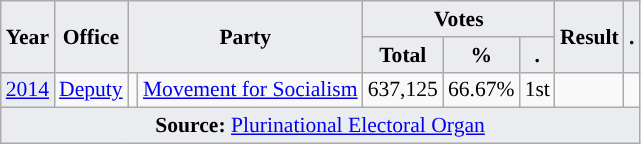<table class="wikitable" style="font-size:90%; text-align:center;">
<tr>
<th style="background-color:#EAECF0;" rowspan=2>Year</th>
<th style="background-color:#EAECF0;" rowspan=2>Office</th>
<th style="background-color:#EAECF0;" colspan=2 rowspan=2>Party</th>
<th style="background-color:#EAECF0;" colspan=3>Votes</th>
<th style="background-color:#EAECF0;" rowspan=2>Result</th>
<th style="background-color:#EAECF0;" rowspan=2>.</th>
</tr>
<tr>
<th style="background-color:#EAECF0;">Total</th>
<th style="background-color:#EAECF0;">%</th>
<th style="background-color:#EAECF0;">.</th>
</tr>
<tr>
<td style="background-color:#EAECF0;"><a href='#'>2014</a></td>
<td><a href='#'>Deputy</a></td>
<td style="background-color:"></td>
<td><a href='#'>Movement for Socialism</a></td>
<td>637,125</td>
<td>66.67%</td>
<td>1st</td>
<td></td>
<td></td>
</tr>
<tr>
<td style="background-color:#EAECF0;" colspan=9><strong>Source:</strong> <a href='#'>Plurinational Electoral Organ</a>  </td>
</tr>
</table>
